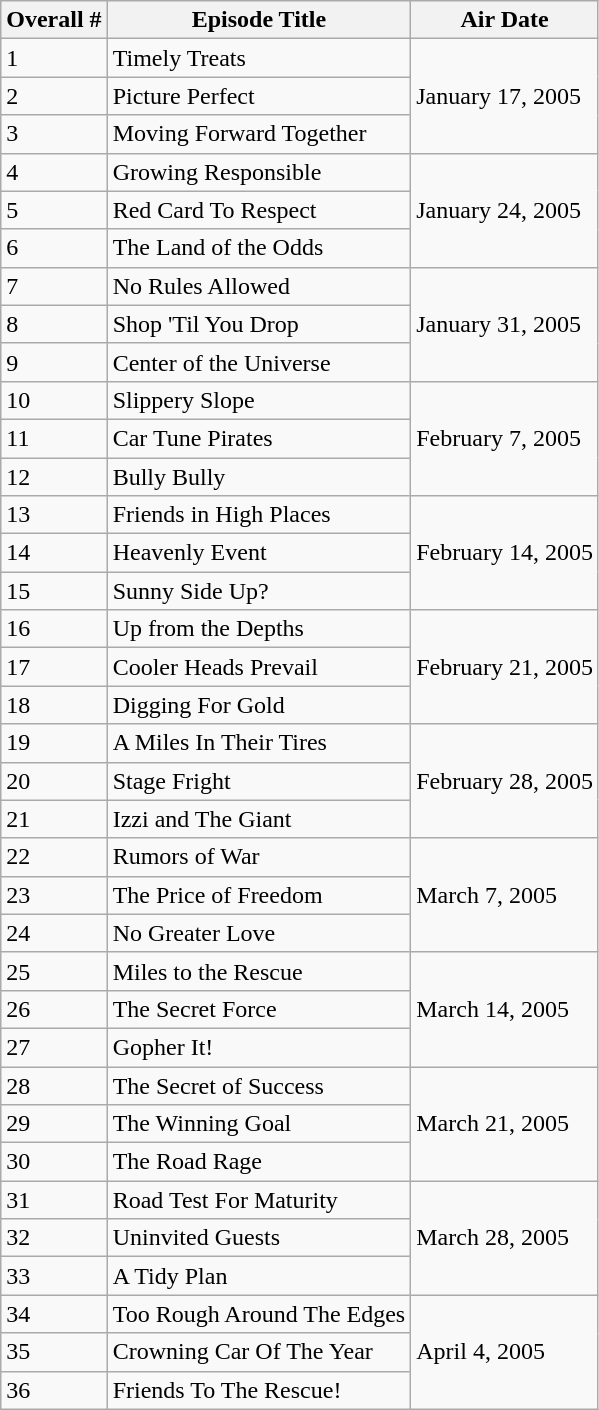<table class="wikitable">
<tr>
<th>Overall #</th>
<th>Episode Title</th>
<th>Air Date</th>
</tr>
<tr>
<td>1</td>
<td>Timely Treats</td>
<td rowspan="3">January 17, 2005</td>
</tr>
<tr>
<td>2</td>
<td>Picture Perfect</td>
</tr>
<tr>
<td>3</td>
<td>Moving Forward Together</td>
</tr>
<tr>
<td>4</td>
<td>Growing Responsible</td>
<td rowspan="3">January 24, 2005</td>
</tr>
<tr>
<td>5</td>
<td>Red Card To Respect</td>
</tr>
<tr>
<td>6</td>
<td>The Land of the Odds</td>
</tr>
<tr>
<td>7</td>
<td>No Rules Allowed</td>
<td rowspan="3">January 31, 2005</td>
</tr>
<tr>
<td>8</td>
<td>Shop 'Til You Drop</td>
</tr>
<tr>
<td>9</td>
<td>Center of the Universe</td>
</tr>
<tr>
<td>10</td>
<td>Slippery Slope</td>
<td rowspan="3">February 7, 2005</td>
</tr>
<tr>
<td>11</td>
<td>Car Tune Pirates</td>
</tr>
<tr>
<td>12</td>
<td>Bully Bully</td>
</tr>
<tr>
<td>13</td>
<td>Friends in High Places</td>
<td rowspan="3">February 14, 2005</td>
</tr>
<tr>
<td>14</td>
<td>Heavenly Event</td>
</tr>
<tr>
<td>15</td>
<td>Sunny Side Up?</td>
</tr>
<tr>
<td>16</td>
<td>Up from the Depths</td>
<td rowspan="3">February 21, 2005</td>
</tr>
<tr>
<td>17</td>
<td>Cooler Heads Prevail</td>
</tr>
<tr>
<td>18</td>
<td>Digging For Gold</td>
</tr>
<tr>
<td>19</td>
<td>A Miles In Their Tires</td>
<td rowspan="3">February 28, 2005</td>
</tr>
<tr>
<td>20</td>
<td>Stage Fright</td>
</tr>
<tr>
<td>21</td>
<td>Izzi and The Giant</td>
</tr>
<tr>
<td>22</td>
<td>Rumors of War</td>
<td rowspan="3">March 7, 2005</td>
</tr>
<tr>
<td>23</td>
<td>The Price of Freedom</td>
</tr>
<tr>
<td>24</td>
<td>No Greater Love</td>
</tr>
<tr>
<td>25</td>
<td>Miles to the Rescue</td>
<td rowspan="3">March 14, 2005</td>
</tr>
<tr>
<td>26</td>
<td>The Secret Force</td>
</tr>
<tr>
<td>27</td>
<td>Gopher It!</td>
</tr>
<tr>
<td>28</td>
<td>The Secret of Success</td>
<td rowspan="3">March 21, 2005</td>
</tr>
<tr>
<td>29</td>
<td>The Winning Goal</td>
</tr>
<tr>
<td>30</td>
<td>The Road Rage</td>
</tr>
<tr>
<td>31</td>
<td>Road Test For Maturity</td>
<td rowspan="3">March 28, 2005</td>
</tr>
<tr>
<td>32</td>
<td>Uninvited Guests</td>
</tr>
<tr>
<td>33</td>
<td>A Tidy Plan</td>
</tr>
<tr>
<td>34</td>
<td>Too Rough Around The Edges</td>
<td rowspan="3">April 4, 2005</td>
</tr>
<tr>
<td>35</td>
<td>Crowning Car Of The Year</td>
</tr>
<tr>
<td>36</td>
<td>Friends To The Rescue!</td>
</tr>
</table>
